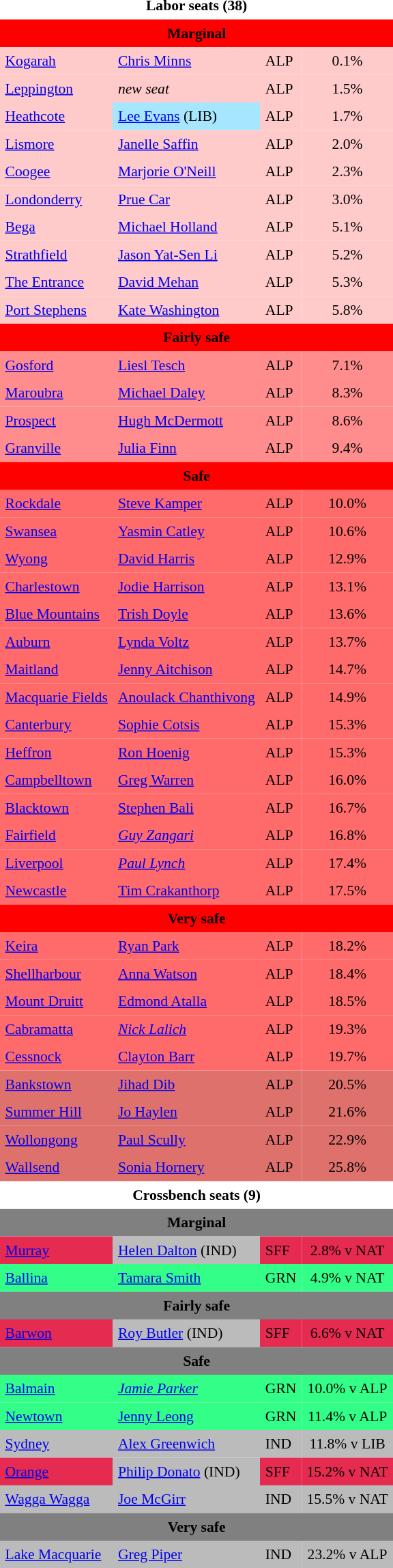<table class="toccolours" cellpadding="5" cellspacing="0" style="float:left; margin-right:.5em; margin-top:.4em; font-size:90%;">
<tr>
<td COLSPAN=4 align="center"><strong>Labor seats (38)</strong></td>
</tr>
<tr>
<td COLSPAN=4 align="center" bgcolor="red"><span><strong>Marginal</strong></span></td>
</tr>
<tr>
<td align="left" bgcolor="FFCACA"><a href='#'>Kogarah</a></td>
<td align="left" bgcolor="FFCACA"><a href='#'>Chris Minns</a></td>
<td align="left" bgcolor="FFCACA">ALP</td>
<td align="center" bgcolor="FFCACA">0.1%</td>
</tr>
<tr>
<td align="left" bgcolor="FFCACA"><a href='#'>Leppington</a></td>
<td align="left" bgcolor="FFCACA"><em>new seat</em></td>
<td align="left" bgcolor="FFCACA">ALP</td>
<td align="center" bgcolor="FFCACA">1.5%</td>
</tr>
<tr>
<td align="left" bgcolor="FFCACA"><a href='#'>Heathcote</a></td>
<td align="left" bgcolor="A6E7FF"><a href='#'>Lee Evans</a> (LIB)</td>
<td align="left" bgcolor="FFCACA">ALP</td>
<td align="center" bgcolor="FFCACA">1.7%</td>
</tr>
<tr>
<td align="left" bgcolor="FFCACA"><a href='#'>Lismore</a></td>
<td align="left" bgcolor="FFCACA"><a href='#'>Janelle Saffin</a></td>
<td align="left" bgcolor="FFCACA">ALP</td>
<td align="center" bgcolor="FFCACA">2.0%</td>
</tr>
<tr>
<td align="left" bgcolor="FFCACA"><a href='#'>Coogee</a></td>
<td align="left" bgcolor="FFCACA"><a href='#'>Marjorie O'Neill</a></td>
<td align="left" bgcolor="FFCACA">ALP</td>
<td align="center" bgcolor="FFCACA">2.3%</td>
</tr>
<tr>
<td align="left" bgcolor="FFCACA"><a href='#'>Londonderry</a></td>
<td align="left" bgcolor="FFCACA"><a href='#'>Prue Car</a></td>
<td align="left" bgcolor="FFCACA">ALP</td>
<td align="center" bgcolor="FFCACA">3.0%</td>
</tr>
<tr>
<td align="left" bgcolor="FFCACA"><a href='#'>Bega</a></td>
<td align="left" bgcolor="FFCACA"><a href='#'>Michael Holland</a></td>
<td align="left" bgcolor="FFCACA">ALP</td>
<td align="center" bgcolor="FFCACA">5.1%</td>
</tr>
<tr>
<td align="left" bgcolor="FFCACA"><a href='#'>Strathfield</a></td>
<td align="left" bgcolor="FFCACA"><a href='#'>Jason Yat-Sen Li</a></td>
<td align="left" bgcolor="FFCACA">ALP</td>
<td align="center" bgcolor="FFCACA">5.2%</td>
</tr>
<tr>
<td align="left" bgcolor="FFCACA"><a href='#'>The Entrance</a></td>
<td align="left" bgcolor="FFCACA"><a href='#'>David Mehan</a></td>
<td align="left" bgcolor="FFCACA">ALP</td>
<td align="center" bgcolor="FFCACA">5.3%</td>
</tr>
<tr>
<td align="left" bgcolor="FFCACA"><a href='#'>Port Stephens</a></td>
<td align="left" bgcolor="FFCACA"><a href='#'>Kate Washington</a></td>
<td align="left" bgcolor="FFCACA">ALP</td>
<td align="center" bgcolor="FFCACA">5.8%</td>
</tr>
<tr>
<td COLSPAN=4 align="center" bgcolor="red"><span><strong>Fairly safe</strong></span></td>
</tr>
<tr>
<td align="left" bgcolor="FF8D8D"><a href='#'>Gosford</a></td>
<td align="left" bgcolor="FF8D8D"><a href='#'>Liesl Tesch</a></td>
<td align="left" bgcolor="FF8D8D">ALP</td>
<td align="center" bgcolor="FF8D8D">7.1%</td>
</tr>
<tr>
<td align="left" bgcolor="FF8D8D"><a href='#'>Maroubra</a></td>
<td align="left" bgcolor="FF8D8D"><a href='#'>Michael Daley</a></td>
<td align="left" bgcolor="FF8D8D">ALP</td>
<td align="center" bgcolor="FF8D8D">8.3%</td>
</tr>
<tr>
<td align="left" bgcolor="FF8D8D"><a href='#'>Prospect</a></td>
<td align="left" bgcolor="FF8D8D"><a href='#'>Hugh McDermott</a></td>
<td align="left" bgcolor="FF8D8D">ALP</td>
<td align="center" bgcolor="FF8D8D">8.6%</td>
</tr>
<tr>
<td align="left" bgcolor="FF8D8D"><a href='#'>Granville</a></td>
<td align="left" bgcolor="FF8D8D"><a href='#'>Julia Finn</a></td>
<td align="left" bgcolor="FF8D8D">ALP</td>
<td align="center" bgcolor="FF8D8D">9.4%</td>
</tr>
<tr>
<td COLSPAN=4 align="center" bgcolor="red"><span><strong>Safe</strong></span></td>
</tr>
<tr>
<td align="left" bgcolor="FF6B6B"><a href='#'>Rockdale</a></td>
<td align="left" bgcolor="FF6B6B"><a href='#'>Steve Kamper</a></td>
<td align="left" bgcolor="FF6B6B">ALP</td>
<td align="center" bgcolor="FF6B6B">10.0%</td>
</tr>
<tr>
<td align="left" bgcolor="FF6B6B"><a href='#'>Swansea</a></td>
<td align="left" bgcolor="FF6B6B"><a href='#'>Yasmin Catley</a></td>
<td align="left" bgcolor="FF6B6B">ALP</td>
<td align="center" bgcolor="FF6B6B">10.6%</td>
</tr>
<tr>
<td align="left" bgcolor="FF6B6B"><a href='#'>Wyong</a></td>
<td align="left" bgcolor="FF6B6B"><a href='#'>David Harris</a></td>
<td align="left" bgcolor="FF6B6B">ALP</td>
<td align="center" bgcolor="FF6B6B">12.9%</td>
</tr>
<tr>
<td align="left" bgcolor="FF6B6B"><a href='#'>Charlestown</a></td>
<td align="left" bgcolor="FF6B6B"><a href='#'>Jodie Harrison</a></td>
<td align="left" bgcolor="FF6B6B">ALP</td>
<td align="center" bgcolor="FF6B6B">13.1%</td>
</tr>
<tr>
<td align="left" bgcolor="FF6B6B"><a href='#'>Blue Mountains</a></td>
<td align="left" bgcolor="FF6B6B"><a href='#'>Trish Doyle</a></td>
<td align="left" bgcolor="FF6B6B">ALP</td>
<td align="center" bgcolor="FF6B6B">13.6%</td>
</tr>
<tr>
<td align="left" bgcolor="FF6B6B"><a href='#'>Auburn</a></td>
<td align="left" bgcolor="FF6B6B"><a href='#'>Lynda Voltz</a></td>
<td align="left" bgcolor="FF6B6B">ALP</td>
<td align="center" bgcolor="FF6B6B">13.7%</td>
</tr>
<tr>
<td align="left" bgcolor="FF6B6B"><a href='#'>Maitland</a></td>
<td align="left" bgcolor="FF6B6B"><a href='#'>Jenny Aitchison</a></td>
<td align="left" bgcolor="FF6B6B">ALP</td>
<td align="center" bgcolor="FF6B6B">14.7%</td>
</tr>
<tr>
<td align="left" bgcolor="FF6B6B"><a href='#'>Macquarie Fields</a></td>
<td align="left" bgcolor="FF6B6B"><a href='#'>Anoulack Chanthivong</a></td>
<td align="left" bgcolor="FF6B6B">ALP</td>
<td align="center" bgcolor="FF6B6B">14.9%</td>
</tr>
<tr>
<td align="left" bgcolor="FF6B6B"><a href='#'>Canterbury</a></td>
<td align="left" bgcolor="FF6B6B"><a href='#'>Sophie Cotsis</a></td>
<td align="left" bgcolor="FF6B6B">ALP</td>
<td align="center" bgcolor="FF6B6B">15.3%</td>
</tr>
<tr>
<td align="left" bgcolor="FF6B6B"><a href='#'>Heffron</a></td>
<td align="left" bgcolor="FF6B6B"><a href='#'>Ron Hoenig</a></td>
<td align="left" bgcolor="FF6B6B">ALP</td>
<td align="center" bgcolor="FF6B6B">15.3%</td>
</tr>
<tr>
<td align="left" bgcolor="FF6B6B"><a href='#'>Campbelltown</a></td>
<td align="left" bgcolor="FF6B6B"><a href='#'>Greg Warren</a></td>
<td align="left" bgcolor="FF6B6B">ALP</td>
<td align="center" bgcolor="FF6B6B">16.0%</td>
</tr>
<tr>
<td align="left" bgcolor="FF6B6B"><a href='#'>Blacktown</a></td>
<td align="left" bgcolor="FF6B6B"><a href='#'>Stephen Bali</a></td>
<td align="left" bgcolor="FF6B6B">ALP</td>
<td align="center" bgcolor="FF6B6B">16.7%</td>
</tr>
<tr>
<td align="left" bgcolor="FF6B6B"><a href='#'>Fairfield</a></td>
<td align="left" bgcolor="FF6B6B"><em><a href='#'>Guy Zangari</a></em></td>
<td align="left" bgcolor="FF6B6B">ALP</td>
<td align="center" bgcolor="FF6B6B">16.8%</td>
</tr>
<tr>
<td align="left" bgcolor="FF6B6B"><a href='#'>Liverpool</a></td>
<td align="left" bgcolor="FF6B6B"><em><a href='#'>Paul Lynch</a></em></td>
<td align="left" bgcolor="FF6B6B">ALP</td>
<td align="center" bgcolor="FF6B6B">17.4%</td>
</tr>
<tr>
<td align="left" bgcolor="FF6B6B"><a href='#'>Newcastle</a></td>
<td align="left" bgcolor="FF6B6B"><a href='#'>Tim Crakanthorp</a></td>
<td align="left" bgcolor="FF6B6B">ALP</td>
<td align="center" bgcolor="FF6B6B">17.5%</td>
</tr>
<tr>
<td COLSPAN=4 align="center" bgcolor="red"><span><strong>Very safe</strong></span></td>
</tr>
<tr>
<td align="left" bgcolor="FF6B6B"><a href='#'>Keira</a></td>
<td align="left" bgcolor="FF6B6B"><a href='#'>Ryan Park</a></td>
<td align="left" bgcolor="FF6B6B">ALP</td>
<td align="center" bgcolor="FF6B6B">18.2%</td>
</tr>
<tr>
<td align="left" bgcolor="FF6B6B"><a href='#'>Shellharbour</a></td>
<td align="left" bgcolor="FF6B6B"><a href='#'>Anna Watson</a></td>
<td align="left" bgcolor="FF6B6B">ALP</td>
<td align="center" bgcolor="FF6B6B">18.4%</td>
</tr>
<tr>
<td align="left" bgcolor="FF6B6B"><a href='#'>Mount Druitt</a></td>
<td align="left" bgcolor="FF6B6B"><a href='#'>Edmond Atalla</a></td>
<td align="left" bgcolor="FF6B6B">ALP</td>
<td align="center" bgcolor="FF6B6B">18.5%</td>
</tr>
<tr>
<td align="left" bgcolor="FF6B6B"><a href='#'>Cabramatta</a></td>
<td align="left" bgcolor="FF6B6B"><em><a href='#'>Nick Lalich</a></em></td>
<td align="left" bgcolor="FF6B6B">ALP</td>
<td align="center" bgcolor="FF6B6B">19.3%</td>
</tr>
<tr>
<td align="left" bgcolor="FF6B6B"><a href='#'>Cessnock</a></td>
<td align="left" bgcolor="FF6B6B"><a href='#'>Clayton Barr</a></td>
<td align="left" bgcolor="FF6B6B">ALP</td>
<td align="center" bgcolor="FF6B6B">19.7%</td>
</tr>
<tr>
<td align="left" bgcolor="DF716D"><a href='#'>Bankstown</a></td>
<td align="left" bgcolor="DF716D"><a href='#'>Jihad Dib</a></td>
<td align="left" bgcolor="DF716D">ALP</td>
<td align="center" bgcolor="DF716D">20.5%</td>
</tr>
<tr>
<td align="left" bgcolor="DF716D"><a href='#'>Summer Hill</a></td>
<td align="left" bgcolor="DF716D"><a href='#'>Jo Haylen</a></td>
<td align="left" bgcolor="DF716D">ALP</td>
<td align="center" bgcolor="DF716D">21.6%</td>
</tr>
<tr>
<td align="left" bgcolor="DF716D"><a href='#'>Wollongong</a></td>
<td align="left" bgcolor="DF716D"><a href='#'>Paul Scully</a></td>
<td align="left" bgcolor="DF716D">ALP</td>
<td align="center" bgcolor="DF716D">22.9%</td>
</tr>
<tr>
<td align="left" bgcolor="DF716D"><a href='#'>Wallsend</a></td>
<td align="left" bgcolor="DF716D"><a href='#'>Sonia Hornery</a></td>
<td align="left" bgcolor="DF716D">ALP</td>
<td align="center" bgcolor="DF716D">25.8%</td>
</tr>
<tr>
<td COLSPAN=4 align="center"><strong>Crossbench seats (9)</strong></td>
</tr>
<tr>
<td COLSPAN=4 align="center" bgcolor="gray"><span><strong>Marginal</strong></span></td>
</tr>
<tr>
<td align="left" bgcolor="E52B50"><a href='#'>Murray</a></td>
<td align="left" bgcolor="BBBBBB"><a href='#'>Helen Dalton</a> (IND)</td>
<td align="left" bgcolor="E52B50">SFF</td>
<td align="center" bgcolor="E52B50">2.8% v NAT</td>
</tr>
<tr>
<td style="text-align:left; background:#33ff88;"><a href='#'>Ballina</a></td>
<td style="text-align:left; background:#33ff88;"><a href='#'>Tamara Smith</a></td>
<td style="text-align:left; background:#33ff88;">GRN</td>
<td style="text-align:center; background:#33ff88;">4.9% v NAT</td>
</tr>
<tr>
<td COLSPAN=4 align="center" bgcolor="gray"><span><strong>Fairly safe</strong></span></td>
</tr>
<tr>
<td align="left" bgcolor="E52B50"><a href='#'>Barwon</a></td>
<td align="left" bgcolor="BBBBBB"><a href='#'>Roy Butler</a> (IND)</td>
<td align="left" bgcolor="E52B50">SFF</td>
<td align="center" bgcolor="E52B50">6.6% v NAT</td>
</tr>
<tr>
<td COLSPAN=4 align="center" bgcolor="gray"><span><strong>Safe</strong></span></td>
</tr>
<tr>
<td style="text-align:left; background:#33ff88;"><a href='#'>Balmain</a></td>
<td style="text-align:left; background:#33ff88;"><a href='#'><em>Jamie Parker</em></a></td>
<td style="text-align:left; background:#33ff88;">GRN</td>
<td style="text-align:center; background:#33ff88;">10.0% v ALP</td>
</tr>
<tr>
<td style="text-align:left; background:#33ff88;"><a href='#'>Newtown</a></td>
<td style="text-align:left; background:#33ff88;"><a href='#'>Jenny Leong</a></td>
<td style="text-align:left; background:#33ff88;">GRN</td>
<td style="text-align:center; background:#33ff88;">11.4% v ALP</td>
</tr>
<tr>
<td align="left" bgcolor="BBBBBB"><a href='#'>Sydney</a></td>
<td align="left" bgcolor="BBBBBB"><a href='#'>Alex Greenwich</a></td>
<td align="left" bgcolor="BBBBBB">IND</td>
<td align="center" bgcolor="BBBBBB">11.8% v LIB</td>
</tr>
<tr>
<td align="left" bgcolor="E52B50"><a href='#'>Orange</a></td>
<td align="left" bgcolor="BBBBBB"><a href='#'>Philip Donato</a> (IND)</td>
<td align="left" bgcolor="E52B50">SFF</td>
<td align="center" bgcolor="E52B50">15.2% v NAT</td>
</tr>
<tr>
<td align="left" bgcolor="BBBBBB"><a href='#'>Wagga Wagga</a></td>
<td align="left" bgcolor="BBBBBB"><a href='#'>Joe McGirr</a></td>
<td align="left" bgcolor="BBBBBB">IND</td>
<td align="center" bgcolor="BBBBBB">15.5% v NAT</td>
</tr>
<tr>
<td COLSPAN=4 align="center" bgcolor="gray"><span><strong>Very safe</strong></span></td>
</tr>
<tr>
<td align="left" bgcolor="BBBBBB"><a href='#'>Lake Macquarie</a></td>
<td align="left" bgcolor="BBBBBB"><a href='#'>Greg Piper</a></td>
<td align="left" bgcolor="BBBBBB">IND</td>
<td align="center" bgcolor="BBBBBB">23.2% v ALP</td>
</tr>
<tr>
</tr>
</table>
